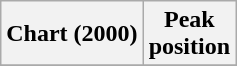<table class="wikitable sortable">
<tr>
<th align="left">Chart (2000)</th>
<th align="center">Peak<br>position</th>
</tr>
<tr>
</tr>
</table>
